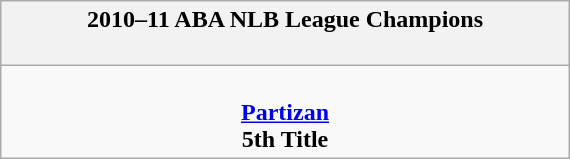<table class="wikitable" style="margin: 0 auto; width: 30%;">
<tr>
<th>2010–11 ABA NLB League Champions<br><br></th>
</tr>
<tr>
<td align=center><br><strong><a href='#'>Partizan</a></strong><br><strong>5th Title</strong></td>
</tr>
</table>
